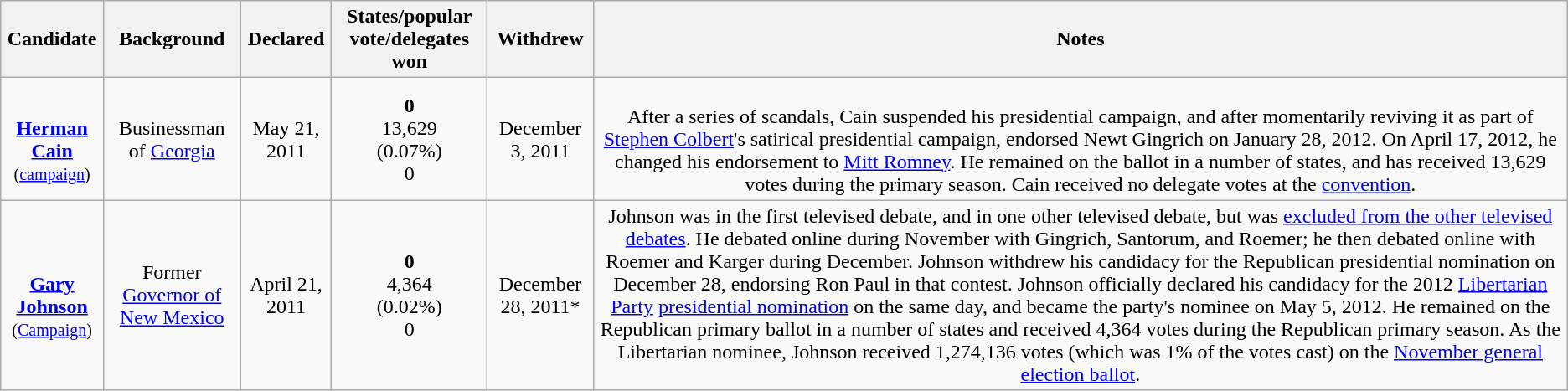<table class=wikitable style="text-align:center">
<tr>
<th>Candidate</th>
<th>Background</th>
<th>Declared</th>
<th>States/popular vote/delegates won</th>
<th>Withdrew</th>
<th>Notes</th>
</tr>
<tr>
<td><br><strong><a href='#'>Herman Cain</a></strong><br><small>(<a href='#'>campaign</a>)</small></td>
<td>Businessman of <a href='#'>Georgia</a></td>
<td>May 21, 2011</td>
<td><strong>0</strong><br>13,629<br>(0.07%)<br>0</td>
<td>December 3, 2011</td>
<td><br>After a series of scandals, Cain suspended his presidential campaign, and after momentarily reviving it as part of <a href='#'>Stephen Colbert</a>'s satirical presidential campaign, endorsed Newt Gingrich on January 28, 2012. On April 17, 2012, he changed his endorsement to <a href='#'>Mitt Romney</a>. He remained on the ballot in a number of states, and has received 13,629 votes during the primary season. Cain received no delegate votes at the <a href='#'>convention</a>.</td>
</tr>
<tr>
<td><br><strong><a href='#'>Gary Johnson</a></strong><br><small>(<a href='#'>Campaign</a>)</small></td>
<td>Former <a href='#'>Governor of New Mexico</a></td>
<td>April 21, 2011</td>
<td><strong>0</strong><br>4,364<br>(0.02%)<br>0</td>
<td>December 28, 2011*</td>
<td>Johnson was in the first televised debate, and in one other televised debate, but was <a href='#'>excluded from the other televised debates</a>. He debated online during November with Gingrich, Santorum, and Roemer; he then debated online with Roemer and Karger during December. Johnson withdrew his candidacy for the Republican presidential nomination on December 28, endorsing Ron Paul in that contest. Johnson officially declared his candidacy for the 2012 <a href='#'>Libertarian Party</a> <a href='#'>presidential nomination</a> on the same day, and became the party's nominee on May 5, 2012. He remained on the Republican primary ballot in a number of states and received 4,364 votes during the Republican primary season. As the Libertarian nominee, Johnson received 1,274,136 votes (which was 1% of the votes cast) on the <a href='#'>November general election ballot</a>.</td>
</tr>
</table>
